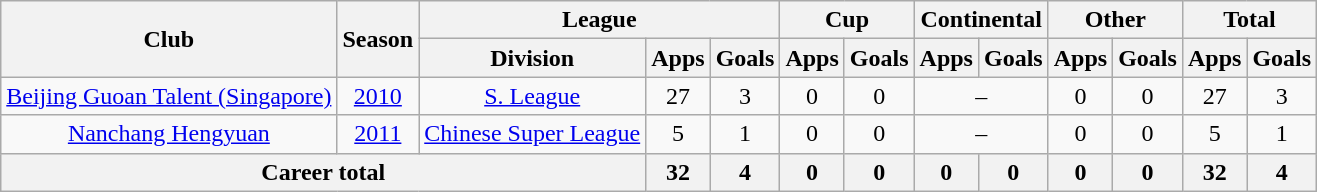<table class="wikitable" style="text-align: center">
<tr>
<th rowspan="2">Club</th>
<th rowspan="2">Season</th>
<th colspan="3">League</th>
<th colspan="2">Cup</th>
<th colspan="2">Continental</th>
<th colspan="2">Other</th>
<th colspan="2">Total</th>
</tr>
<tr>
<th>Division</th>
<th>Apps</th>
<th>Goals</th>
<th>Apps</th>
<th>Goals</th>
<th>Apps</th>
<th>Goals</th>
<th>Apps</th>
<th>Goals</th>
<th>Apps</th>
<th>Goals</th>
</tr>
<tr>
<td><a href='#'>Beijing Guoan Talent (Singapore)</a></td>
<td><a href='#'>2010</a></td>
<td><a href='#'>S. League</a></td>
<td>27</td>
<td>3</td>
<td>0</td>
<td>0</td>
<td colspan="2">–</td>
<td>0</td>
<td>0</td>
<td>27</td>
<td>3</td>
</tr>
<tr>
<td><a href='#'>Nanchang Hengyuan</a></td>
<td><a href='#'>2011</a></td>
<td><a href='#'>Chinese Super League</a></td>
<td>5</td>
<td>1</td>
<td>0</td>
<td>0</td>
<td colspan="2">–</td>
<td>0</td>
<td>0</td>
<td>5</td>
<td>1</td>
</tr>
<tr>
<th colspan=3>Career total</th>
<th>32</th>
<th>4</th>
<th>0</th>
<th>0</th>
<th>0</th>
<th>0</th>
<th>0</th>
<th>0</th>
<th>32</th>
<th>4</th>
</tr>
</table>
